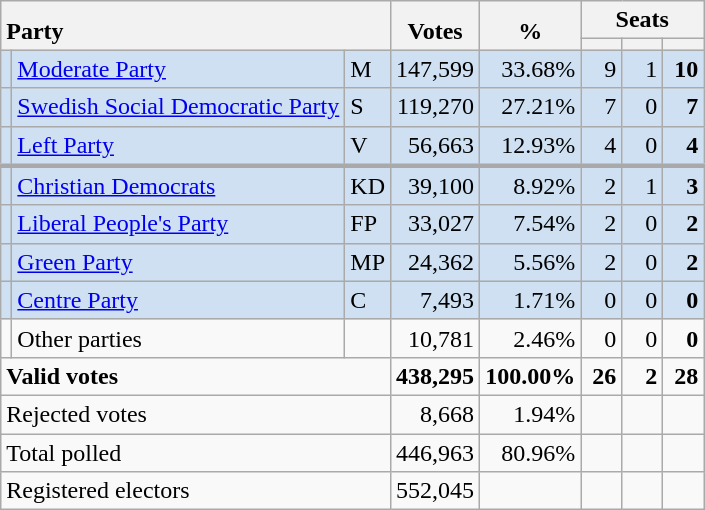<table class="wikitable" border="1" style="text-align:right;">
<tr>
<th style="text-align:left;" valign=bottom rowspan=2 colspan=3>Party</th>
<th align=center valign=bottom rowspan=2 width="50">Votes</th>
<th align=center valign=bottom rowspan=2 width="50">%</th>
<th colspan=3>Seats</th>
</tr>
<tr>
<th align=center valign=bottom width="20"><small></small></th>
<th align=center valign=bottom width="20"><small><a href='#'></a></small></th>
<th align=center valign=bottom width="20"><small></small></th>
</tr>
<tr style="background:#CEE0F2;">
<td></td>
<td align=left><a href='#'>Moderate Party</a></td>
<td align=left>M</td>
<td>147,599</td>
<td>33.68%</td>
<td>9</td>
<td>1</td>
<td><strong>10</strong></td>
</tr>
<tr style="background:#CEE0F2;">
<td></td>
<td align=left style="white-space: nowrap;"><a href='#'>Swedish Social Democratic Party</a></td>
<td align=left>S</td>
<td>119,270</td>
<td>27.21%</td>
<td>7</td>
<td>0</td>
<td><strong>7</strong></td>
</tr>
<tr style="background:#CEE0F2;">
<td></td>
<td align=left><a href='#'>Left Party</a></td>
<td align=left>V</td>
<td>56,663</td>
<td>12.93%</td>
<td>4</td>
<td>0</td>
<td><strong>4</strong></td>
</tr>
<tr style="background:#CEE0F2; border-top:3px solid darkgray;">
<td></td>
<td align=left><a href='#'>Christian Democrats</a></td>
<td align=left>KD</td>
<td>39,100</td>
<td>8.92%</td>
<td>2</td>
<td>1</td>
<td><strong>3</strong></td>
</tr>
<tr style="background:#CEE0F2;">
<td></td>
<td align=left><a href='#'>Liberal People's Party</a></td>
<td align=left>FP</td>
<td>33,027</td>
<td>7.54%</td>
<td>2</td>
<td>0</td>
<td><strong>2</strong></td>
</tr>
<tr style="background:#CEE0F2;">
<td></td>
<td align=left><a href='#'>Green Party</a></td>
<td align=left>MP</td>
<td>24,362</td>
<td>5.56%</td>
<td>2</td>
<td>0</td>
<td><strong>2</strong></td>
</tr>
<tr style="background:#CEE0F2;">
<td></td>
<td align=left><a href='#'>Centre Party</a></td>
<td align=left>C</td>
<td>7,493</td>
<td>1.71%</td>
<td>0</td>
<td>0</td>
<td><strong>0</strong></td>
</tr>
<tr>
<td></td>
<td align=left>Other parties</td>
<td></td>
<td>10,781</td>
<td>2.46%</td>
<td>0</td>
<td>0</td>
<td><strong>0</strong></td>
</tr>
<tr style="font-weight:bold">
<td align=left colspan=3>Valid votes</td>
<td>438,295</td>
<td>100.00%</td>
<td>26</td>
<td>2</td>
<td>28</td>
</tr>
<tr>
<td align=left colspan=3>Rejected votes</td>
<td>8,668</td>
<td>1.94%</td>
<td></td>
<td></td>
<td></td>
</tr>
<tr>
<td align=left colspan=3>Total polled</td>
<td>446,963</td>
<td>80.96%</td>
<td></td>
<td></td>
<td></td>
</tr>
<tr>
<td align=left colspan=3>Registered electors</td>
<td>552,045</td>
<td></td>
<td></td>
<td></td>
<td></td>
</tr>
</table>
